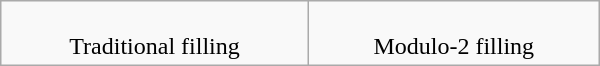<table class="wikitable" width="400" style="vertical-align:top;text-align:center">
<tr>
<td align=center><br>Traditional filling</td>
<td align=center><br>Modulo-2 filling</td>
</tr>
</table>
